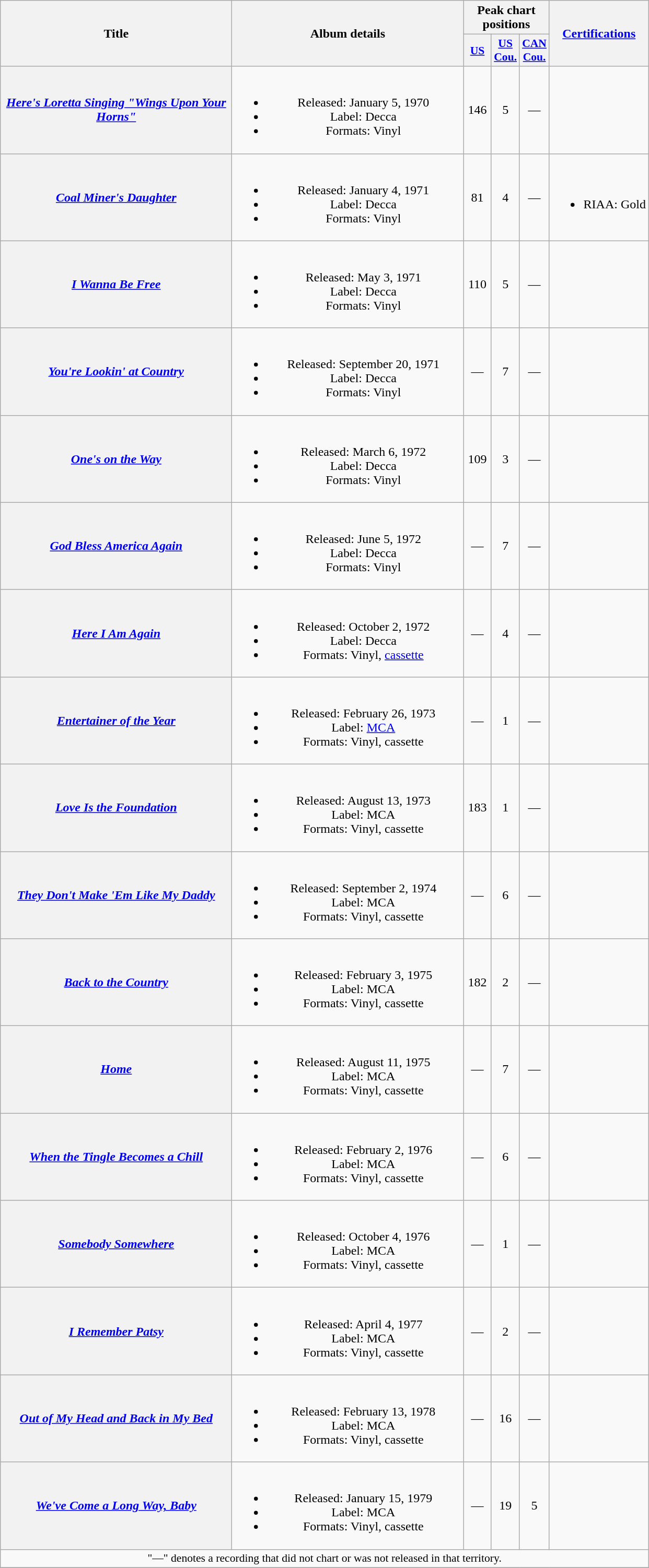<table class="wikitable plainrowheaders" style="text-align:center;" border="1">
<tr>
<th scope="col" rowspan="2" style="width:18em;">Title</th>
<th scope="col" rowspan="2" style="width:18em;">Album details</th>
<th scope="col" colspan="3">Peak chart positions</th>
<th scope="col" rowspan="2"><a href='#'>Certifications</a></th>
</tr>
<tr>
<th scope="col" style="width:2em;font-size:90%;"><a href='#'>US</a><br></th>
<th scope="col" style="width:2em;font-size:90%;"><a href='#'>US<br>Cou.</a><br></th>
<th scope="col" style="width:2em;font-size:90%;"><a href='#'>CAN<br>Cou.</a><br></th>
</tr>
<tr>
<th scope="row"><em><a href='#'>Here's Loretta Singing "Wings Upon Your Horns"</a></em></th>
<td><br><ul><li>Released: January 5, 1970</li><li>Label: Decca</li><li>Formats: Vinyl</li></ul></td>
<td>146</td>
<td>5</td>
<td>—</td>
<td></td>
</tr>
<tr>
<th scope="row"><em><a href='#'>Coal Miner's Daughter</a></em></th>
<td><br><ul><li>Released: January 4, 1971</li><li>Label: Decca</li><li>Formats: Vinyl</li></ul></td>
<td>81</td>
<td>4</td>
<td>—</td>
<td><br><ul><li>RIAA: Gold</li></ul></td>
</tr>
<tr>
<th scope="row"><em><a href='#'>I Wanna Be Free</a></em></th>
<td><br><ul><li>Released: May 3, 1971</li><li>Label: Decca</li><li>Formats: Vinyl</li></ul></td>
<td>110</td>
<td>5</td>
<td>—</td>
<td></td>
</tr>
<tr>
<th scope="row"><em><a href='#'>You're Lookin' at Country</a></em></th>
<td><br><ul><li>Released: September 20, 1971</li><li>Label: Decca</li><li>Formats: Vinyl</li></ul></td>
<td>—</td>
<td>7</td>
<td>—</td>
<td></td>
</tr>
<tr>
<th scope="row"><em><a href='#'>One's on the Way</a></em></th>
<td><br><ul><li>Released: March 6, 1972</li><li>Label: Decca</li><li>Formats: Vinyl</li></ul></td>
<td>109</td>
<td>3</td>
<td>—</td>
<td></td>
</tr>
<tr>
<th scope="row"><em><a href='#'>God Bless America Again</a></em></th>
<td><br><ul><li>Released: June 5, 1972</li><li>Label: Decca</li><li>Formats: Vinyl</li></ul></td>
<td>—</td>
<td>7</td>
<td>—</td>
<td></td>
</tr>
<tr>
<th scope="row"><em><a href='#'>Here I Am Again</a></em></th>
<td><br><ul><li>Released: October 2, 1972</li><li>Label: Decca</li><li>Formats: Vinyl, <a href='#'>cassette</a></li></ul></td>
<td>—</td>
<td>4</td>
<td>—</td>
<td></td>
</tr>
<tr>
<th scope="row"><em><a href='#'>Entertainer of the Year</a></em></th>
<td><br><ul><li>Released: February 26, 1973</li><li>Label: <a href='#'>MCA</a></li><li>Formats: Vinyl, cassette</li></ul></td>
<td>—</td>
<td>1</td>
<td>—</td>
<td></td>
</tr>
<tr>
<th scope="row"><em><a href='#'>Love Is the Foundation</a></em></th>
<td><br><ul><li>Released: August 13, 1973</li><li>Label: MCA</li><li>Formats: Vinyl, cassette</li></ul></td>
<td>183</td>
<td>1</td>
<td>—</td>
<td></td>
</tr>
<tr>
<th scope="row"><em><a href='#'>They Don't Make 'Em Like My Daddy</a></em></th>
<td><br><ul><li>Released: September 2, 1974</li><li>Label: MCA</li><li>Formats: Vinyl, cassette</li></ul></td>
<td>—</td>
<td>6</td>
<td>—</td>
<td></td>
</tr>
<tr>
<th scope="row"><em><a href='#'>Back to the Country</a></em></th>
<td><br><ul><li>Released: February 3, 1975</li><li>Label: MCA</li><li>Formats: Vinyl, cassette</li></ul></td>
<td>182</td>
<td>2</td>
<td>—</td>
<td></td>
</tr>
<tr>
<th scope="row"><em><a href='#'>Home</a></em></th>
<td><br><ul><li>Released: August 11, 1975</li><li>Label: MCA</li><li>Formats: Vinyl, cassette</li></ul></td>
<td>—</td>
<td>7</td>
<td>—</td>
<td></td>
</tr>
<tr>
<th scope="row"><em><a href='#'>When the Tingle Becomes a Chill</a></em></th>
<td><br><ul><li>Released: February 2, 1976</li><li>Label: MCA</li><li>Formats: Vinyl, cassette</li></ul></td>
<td>—</td>
<td>6</td>
<td>—</td>
<td></td>
</tr>
<tr>
<th scope="row"><em><a href='#'>Somebody Somewhere</a></em></th>
<td><br><ul><li>Released: October 4, 1976</li><li>Label: MCA</li><li>Formats: Vinyl, cassette</li></ul></td>
<td>—</td>
<td>1</td>
<td>—</td>
<td></td>
</tr>
<tr>
<th scope="row"><em><a href='#'>I Remember Patsy</a></em></th>
<td><br><ul><li>Released: April 4, 1977</li><li>Label: MCA</li><li>Formats: Vinyl, cassette</li></ul></td>
<td>—</td>
<td>2</td>
<td>—</td>
<td></td>
</tr>
<tr>
<th scope="row"><em><a href='#'>Out of My Head and Back in My Bed</a></em></th>
<td><br><ul><li>Released: February 13, 1978</li><li>Label: MCA</li><li>Formats: Vinyl, cassette</li></ul></td>
<td>—</td>
<td>16</td>
<td>—</td>
<td></td>
</tr>
<tr>
<th scope="row"><em><a href='#'>We've Come a Long Way, Baby</a></em></th>
<td><br><ul><li>Released: January 15, 1979</li><li>Label: MCA</li><li>Formats: Vinyl, cassette</li></ul></td>
<td>—</td>
<td>19</td>
<td>5</td>
<td></td>
</tr>
<tr>
<td colspan="6" style="font-size:90%">"—" denotes a recording that did not chart or was not released in that territory.</td>
</tr>
<tr>
</tr>
</table>
